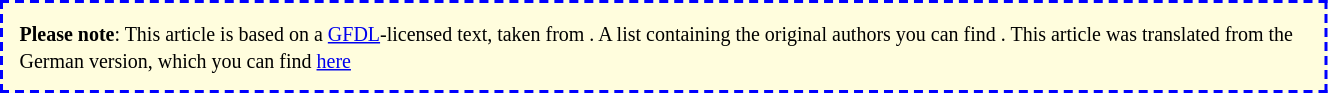<table cellspacing="10" width="70%" bgcolor="#FFFACD" style="background-color:#FFFDDD;border-style:dashed;border-width:2px;border-color:blue">
<tr>
<td><small><strong>Please note</strong>: This article is based on a <a href='#'>GFDL</a>-licensed text, taken from . A list containing the original authors you can find . This article was translated from the German version, which  you can find <a href='#'>here</a></small></td>
</tr>
</table>
